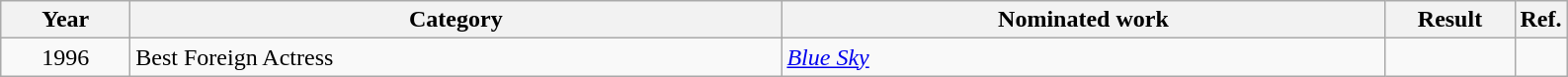<table class=wikitable>
<tr>
<th scope="col" style="width:5em;">Year</th>
<th scope="col" style="width:27em;">Category</th>
<th scope="col" style="width:25em;">Nominated work</th>
<th scope="col" style="width:5em;">Result</th>
<th>Ref.</th>
</tr>
<tr>
<td style="text-align:center;">1996</td>
<td>Best Foreign Actress</td>
<td><em><a href='#'>Blue Sky</a></em></td>
<td></td>
<td align=center></td>
</tr>
</table>
